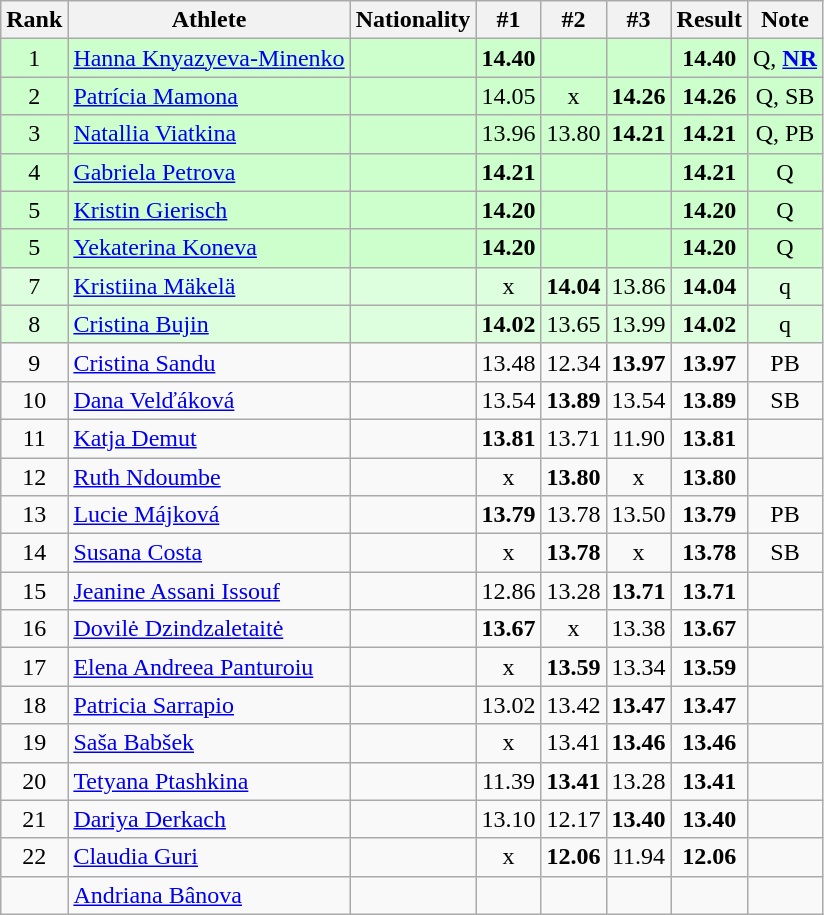<table class="wikitable sortable" style="text-align:center">
<tr>
<th>Rank</th>
<th>Athlete</th>
<th>Nationality</th>
<th>#1</th>
<th>#2</th>
<th>#3</th>
<th>Result</th>
<th>Note</th>
</tr>
<tr bgcolor=ccffcc>
<td>1</td>
<td align=left><a href='#'>Hanna Knyazyeva-Minenko</a></td>
<td align=left></td>
<td><strong>14.40</strong></td>
<td></td>
<td></td>
<td><strong>14.40</strong></td>
<td>Q, <strong><a href='#'>NR</a></strong></td>
</tr>
<tr bgcolor=ccffcc>
<td>2</td>
<td align=left><a href='#'>Patrícia Mamona</a></td>
<td align=left></td>
<td>14.05</td>
<td>x</td>
<td><strong>14.26</strong></td>
<td><strong>14.26</strong></td>
<td>Q, SB</td>
</tr>
<tr bgcolor=ccffcc>
<td>3</td>
<td align=left><a href='#'>Natallia Viatkina</a></td>
<td align=left></td>
<td>13.96</td>
<td>13.80</td>
<td><strong>14.21</strong></td>
<td><strong>14.21</strong></td>
<td>Q, PB</td>
</tr>
<tr bgcolor=ccffcc>
<td>4</td>
<td align=left><a href='#'>Gabriela Petrova</a></td>
<td align=left></td>
<td><strong>14.21</strong></td>
<td></td>
<td></td>
<td><strong>14.21</strong></td>
<td>Q</td>
</tr>
<tr bgcolor=ccffcc>
<td>5</td>
<td align=left><a href='#'>Kristin Gierisch</a></td>
<td align=left></td>
<td><strong>14.20</strong></td>
<td></td>
<td></td>
<td><strong>14.20</strong></td>
<td>Q</td>
</tr>
<tr bgcolor=ccffcc>
<td>5</td>
<td align=left><a href='#'>Yekaterina Koneva</a></td>
<td align=left></td>
<td><strong>14.20</strong></td>
<td></td>
<td></td>
<td><strong>14.20</strong></td>
<td>Q</td>
</tr>
<tr bgcolor=ddffdd>
<td>7</td>
<td align=left><a href='#'>Kristiina Mäkelä</a></td>
<td align=left></td>
<td>x</td>
<td><strong>14.04</strong></td>
<td>13.86</td>
<td><strong>14.04</strong></td>
<td>q</td>
</tr>
<tr bgcolor=ddffdd>
<td>8</td>
<td align=left><a href='#'>Cristina Bujin</a></td>
<td align=left></td>
<td><strong>14.02</strong></td>
<td>13.65</td>
<td>13.99</td>
<td><strong>14.02</strong></td>
<td>q</td>
</tr>
<tr>
<td>9</td>
<td align=left><a href='#'>Cristina Sandu</a></td>
<td align=left></td>
<td>13.48</td>
<td>12.34</td>
<td><strong>13.97</strong></td>
<td><strong>13.97</strong></td>
<td>PB</td>
</tr>
<tr>
<td>10</td>
<td align=left><a href='#'>Dana Velďáková</a></td>
<td align=left></td>
<td>13.54</td>
<td><strong>13.89</strong></td>
<td>13.54</td>
<td><strong>13.89</strong></td>
<td>SB</td>
</tr>
<tr>
<td>11</td>
<td align=left><a href='#'>Katja Demut</a></td>
<td align=left></td>
<td><strong>13.81</strong></td>
<td>13.71</td>
<td>11.90</td>
<td><strong>13.81</strong></td>
<td></td>
</tr>
<tr>
<td>12</td>
<td align=left><a href='#'>Ruth Ndoumbe</a></td>
<td align=left></td>
<td>x</td>
<td><strong>13.80</strong></td>
<td>x</td>
<td><strong>13.80</strong></td>
<td></td>
</tr>
<tr>
<td>13</td>
<td align=left><a href='#'>Lucie Májková</a></td>
<td align=left></td>
<td><strong>13.79</strong></td>
<td>13.78</td>
<td>13.50</td>
<td><strong>13.79</strong></td>
<td>PB</td>
</tr>
<tr>
<td>14</td>
<td align=left><a href='#'>Susana Costa</a></td>
<td align=left></td>
<td>x</td>
<td><strong>13.78</strong></td>
<td>x</td>
<td><strong>13.78</strong></td>
<td>SB</td>
</tr>
<tr>
<td>15</td>
<td align=left><a href='#'>Jeanine Assani Issouf</a></td>
<td align=left></td>
<td>12.86</td>
<td>13.28</td>
<td><strong>13.71</strong></td>
<td><strong>13.71</strong></td>
<td></td>
</tr>
<tr>
<td>16</td>
<td align=left><a href='#'>Dovilė Dzindzaletaitė</a></td>
<td align=left></td>
<td><strong>13.67</strong></td>
<td>x</td>
<td>13.38</td>
<td><strong>13.67</strong></td>
<td></td>
</tr>
<tr>
<td>17</td>
<td align=left><a href='#'>Elena Andreea Panturoiu</a></td>
<td align=left></td>
<td>x</td>
<td><strong>13.59</strong></td>
<td>13.34</td>
<td><strong>13.59</strong></td>
<td></td>
</tr>
<tr>
<td>18</td>
<td align=left><a href='#'>Patricia Sarrapio</a></td>
<td align=left></td>
<td>13.02</td>
<td>13.42</td>
<td><strong>13.47</strong></td>
<td><strong>13.47</strong></td>
<td></td>
</tr>
<tr>
<td>19</td>
<td align=left><a href='#'>Saša Babšek</a></td>
<td align=left></td>
<td>x</td>
<td>13.41</td>
<td><strong>13.46</strong></td>
<td><strong>13.46</strong></td>
<td></td>
</tr>
<tr>
<td>20</td>
<td align=left><a href='#'>Tetyana Ptashkina</a></td>
<td align=left></td>
<td>11.39</td>
<td><strong>13.41</strong></td>
<td>13.28</td>
<td><strong>13.41</strong></td>
<td></td>
</tr>
<tr>
<td>21</td>
<td align=left><a href='#'>Dariya Derkach</a></td>
<td align=left></td>
<td>13.10</td>
<td>12.17</td>
<td><strong>13.40</strong></td>
<td><strong>13.40</strong></td>
<td></td>
</tr>
<tr>
<td>22</td>
<td align=left><a href='#'>Claudia Guri</a></td>
<td align=left></td>
<td>x</td>
<td><strong>12.06</strong></td>
<td>11.94</td>
<td><strong>12.06</strong></td>
<td></td>
</tr>
<tr>
<td></td>
<td align=left><a href='#'>Andriana Bânova</a></td>
<td align=left></td>
<td></td>
<td></td>
<td></td>
<td><strong></strong></td>
<td></td>
</tr>
</table>
